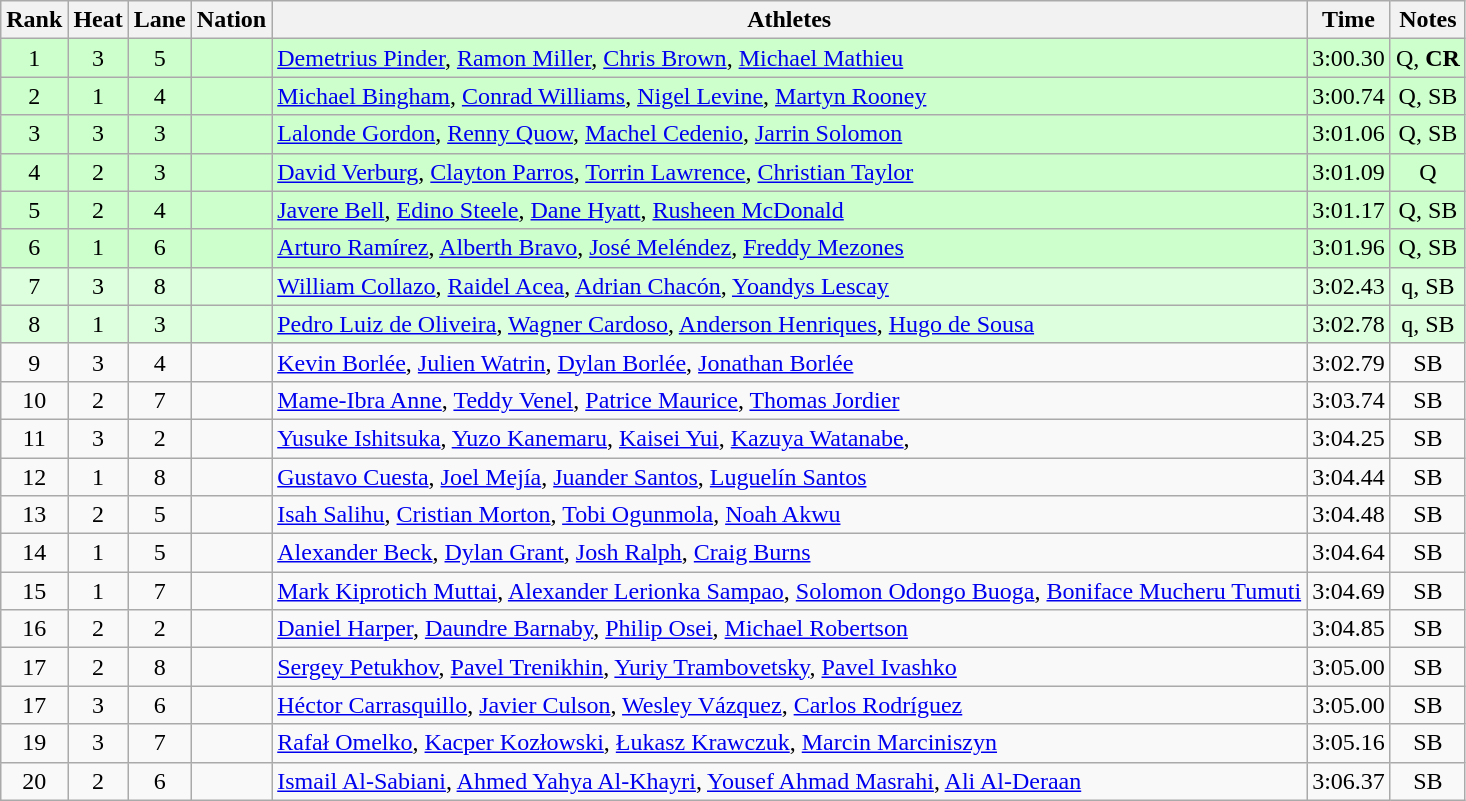<table class="wikitable sortable" style="text-align:center">
<tr>
<th>Rank</th>
<th>Heat</th>
<th>Lane</th>
<th>Nation</th>
<th>Athletes</th>
<th>Time</th>
<th>Notes</th>
</tr>
<tr bgcolor=ccffcc>
<td>1</td>
<td>3</td>
<td>5</td>
<td align=left></td>
<td align=left><a href='#'>Demetrius Pinder</a>, <a href='#'>Ramon Miller</a>, <a href='#'>Chris Brown</a>, <a href='#'>Michael Mathieu</a></td>
<td>3:00.30</td>
<td>Q, <strong>CR</strong></td>
</tr>
<tr bgcolor=ccffcc>
<td>2</td>
<td>1</td>
<td>4</td>
<td align=left></td>
<td align=left><a href='#'>Michael Bingham</a>, <a href='#'>Conrad Williams</a>, <a href='#'>Nigel Levine</a>, <a href='#'>Martyn Rooney</a></td>
<td>3:00.74</td>
<td>Q, SB</td>
</tr>
<tr bgcolor=ccffcc>
<td>3</td>
<td>3</td>
<td>3</td>
<td align=left></td>
<td align=left><a href='#'>Lalonde Gordon</a>, <a href='#'>Renny Quow</a>, <a href='#'>Machel Cedenio</a>, <a href='#'>Jarrin Solomon</a></td>
<td>3:01.06</td>
<td>Q, SB</td>
</tr>
<tr bgcolor=ccffcc>
<td>4</td>
<td>2</td>
<td>3</td>
<td align=left></td>
<td align=left><a href='#'>David Verburg</a>, <a href='#'>Clayton Parros</a>, <a href='#'>Torrin Lawrence</a>, <a href='#'>Christian Taylor</a></td>
<td>3:01.09</td>
<td>Q</td>
</tr>
<tr bgcolor=ccffcc>
<td>5</td>
<td>2</td>
<td>4</td>
<td align=left></td>
<td align=left><a href='#'>Javere Bell</a>, <a href='#'>Edino Steele</a>, <a href='#'>Dane Hyatt</a>, <a href='#'>Rusheen McDonald</a></td>
<td>3:01.17</td>
<td>Q, SB</td>
</tr>
<tr bgcolor=ccffcc>
<td>6</td>
<td>1</td>
<td>6</td>
<td align=left></td>
<td align=left><a href='#'>Arturo Ramírez</a>, <a href='#'>Alberth Bravo</a>, <a href='#'>José Meléndez</a>, <a href='#'>Freddy Mezones</a></td>
<td>3:01.96</td>
<td>Q, SB</td>
</tr>
<tr bgcolor=ddffdd>
<td>7</td>
<td>3</td>
<td>8</td>
<td align=left></td>
<td align=left><a href='#'>William Collazo</a>, <a href='#'>Raidel Acea</a>, <a href='#'>Adrian Chacón</a>, <a href='#'>Yoandys Lescay</a></td>
<td>3:02.43</td>
<td>q, SB</td>
</tr>
<tr bgcolor=ddffdd>
<td>8</td>
<td>1</td>
<td>3</td>
<td align=left></td>
<td align=left><a href='#'>Pedro Luiz de Oliveira</a>, <a href='#'>Wagner Cardoso</a>, <a href='#'>Anderson Henriques</a>, <a href='#'>Hugo de Sousa</a></td>
<td>3:02.78</td>
<td>q, SB</td>
</tr>
<tr>
<td>9</td>
<td>3</td>
<td>4</td>
<td align=left></td>
<td align=left><a href='#'>Kevin Borlée</a>, <a href='#'>Julien Watrin</a>, <a href='#'>Dylan Borlée</a>, <a href='#'>Jonathan Borlée</a></td>
<td>3:02.79</td>
<td>SB</td>
</tr>
<tr>
<td>10</td>
<td>2</td>
<td>7</td>
<td align=left></td>
<td align=left><a href='#'>Mame-Ibra Anne</a>, <a href='#'>Teddy Venel</a>, <a href='#'>Patrice Maurice</a>, <a href='#'>Thomas Jordier</a></td>
<td>3:03.74</td>
<td>SB</td>
</tr>
<tr>
<td>11</td>
<td>3</td>
<td>2</td>
<td align=left></td>
<td align=left><a href='#'>Yusuke Ishitsuka</a>, <a href='#'>Yuzo Kanemaru</a>, <a href='#'>Kaisei Yui</a>, <a href='#'>Kazuya Watanabe</a>,</td>
<td>3:04.25</td>
<td>SB</td>
</tr>
<tr>
<td>12</td>
<td>1</td>
<td>8</td>
<td align=left></td>
<td align=left><a href='#'>Gustavo Cuesta</a>, <a href='#'>Joel Mejía</a>, <a href='#'>Juander Santos</a>, <a href='#'>Luguelín Santos</a></td>
<td>3:04.44</td>
<td>SB</td>
</tr>
<tr>
<td>13</td>
<td>2</td>
<td>5</td>
<td align=left></td>
<td align=left><a href='#'>Isah Salihu</a>, <a href='#'>Cristian Morton</a>, <a href='#'>Tobi Ogunmola</a>, <a href='#'>Noah Akwu</a></td>
<td>3:04.48</td>
<td>SB</td>
</tr>
<tr>
<td>14</td>
<td>1</td>
<td>5</td>
<td align=left></td>
<td align=left><a href='#'>Alexander Beck</a>, <a href='#'>Dylan Grant</a>, <a href='#'>Josh Ralph</a>, <a href='#'>Craig Burns</a></td>
<td>3:04.64</td>
<td>SB</td>
</tr>
<tr>
<td>15</td>
<td>1</td>
<td>7</td>
<td align=left></td>
<td align=left><a href='#'>Mark Kiprotich Muttai</a>, <a href='#'>Alexander Lerionka Sampao</a>, <a href='#'>Solomon Odongo Buoga</a>, <a href='#'>Boniface Mucheru Tumuti</a></td>
<td>3:04.69</td>
<td>SB</td>
</tr>
<tr>
<td>16</td>
<td>2</td>
<td>2</td>
<td align=left></td>
<td align=left><a href='#'>Daniel Harper</a>, <a href='#'>Daundre Barnaby</a>, <a href='#'>Philip Osei</a>, <a href='#'>Michael Robertson</a></td>
<td>3:04.85</td>
<td>SB</td>
</tr>
<tr>
<td>17</td>
<td>2</td>
<td>8</td>
<td align=left></td>
<td align=left><a href='#'>Sergey Petukhov</a>, <a href='#'>Pavel Trenikhin</a>, <a href='#'>Yuriy Trambovetsky</a>, <a href='#'>Pavel Ivashko</a></td>
<td>3:05.00</td>
<td>SB</td>
</tr>
<tr>
<td>17</td>
<td>3</td>
<td>6</td>
<td align=left></td>
<td align=left><a href='#'>Héctor Carrasquillo</a>, <a href='#'>Javier Culson</a>, <a href='#'>Wesley Vázquez</a>, <a href='#'>Carlos Rodríguez</a></td>
<td>3:05.00</td>
<td>SB</td>
</tr>
<tr>
<td>19</td>
<td>3</td>
<td>7</td>
<td align=left></td>
<td align=left><a href='#'>Rafał Omelko</a>, <a href='#'>Kacper Kozłowski</a>, <a href='#'>Łukasz Krawczuk</a>, <a href='#'>Marcin Marciniszyn</a></td>
<td>3:05.16</td>
<td>SB</td>
</tr>
<tr>
<td>20</td>
<td>2</td>
<td>6</td>
<td align=left></td>
<td align=left><a href='#'>Ismail Al-Sabiani</a>, <a href='#'>Ahmed Yahya Al-Khayri</a>, <a href='#'>Yousef Ahmad Masrahi</a>, <a href='#'>Ali Al-Deraan</a></td>
<td>3:06.37</td>
<td>SB</td>
</tr>
</table>
